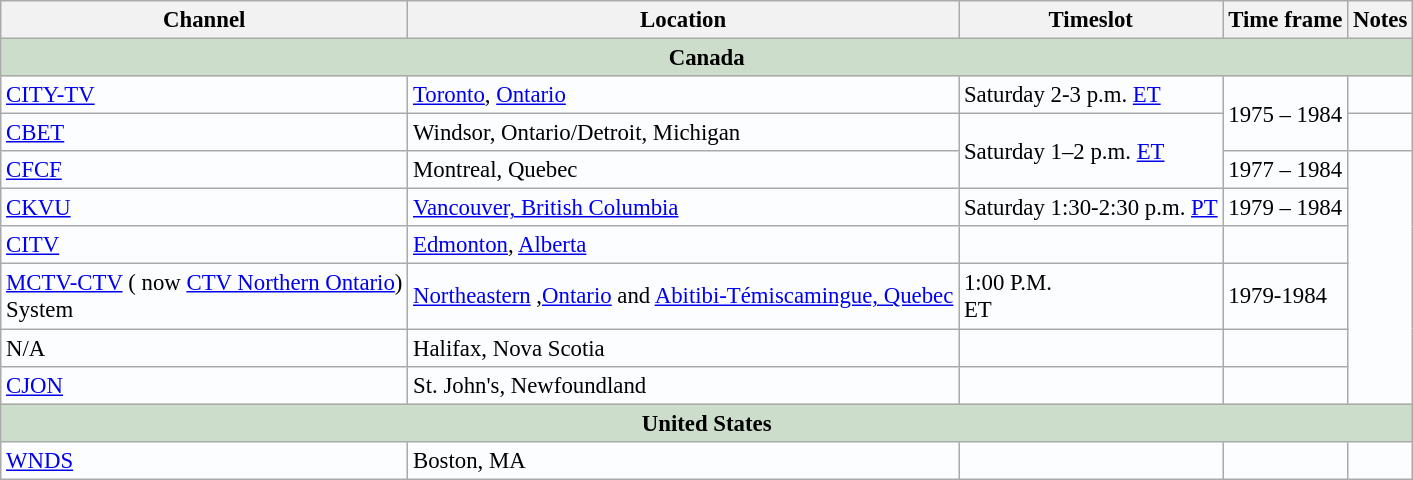<table class="wikitable" style="background:#fcfdff; font-size:95%;">
<tr>
<th>Channel</th>
<th>Location</th>
<th>Timeslot</th>
<th>Time frame</th>
<th>Notes</th>
</tr>
<tr>
<td colspan=5 style="background: #ccddcc;" align=center><strong>Canada</strong></td>
</tr>
<tr>
<td><a href='#'>CITY-TV</a></td>
<td><a href='#'>Toronto</a>, <a href='#'>Ontario</a></td>
<td>Saturday 2-3 p.m. <a href='#'>ET</a></td>
<td rowspan="2">1975 – 1984</td>
</tr>
<tr>
<td><a href='#'>CBET</a></td>
<td>Windsor, Ontario/Detroit, Michigan</td>
<td rowspan="2">Saturday 1–2 p.m. <a href='#'>ET</a></td>
<td></td>
</tr>
<tr>
<td><a href='#'>CFCF</a></td>
<td>Montreal, Quebec</td>
<td>1977 – 1984</td>
</tr>
<tr>
<td><a href='#'>CKVU</a></td>
<td><a href='#'>Vancouver, British Columbia</a></td>
<td>Saturday 1:30-2:30 p.m. <a href='#'>PT</a></td>
<td>1979 – 1984</td>
</tr>
<tr>
<td><a href='#'>CITV</a></td>
<td><a href='#'>Edmonton</a>, <a href='#'>Alberta</a></td>
<td></td>
<td></td>
</tr>
<tr>
<td><a href='#'>MCTV-CTV</a>        ( now <a href='#'>CTV Northern Ontario</a>)<br>System</td>
<td><a href='#'>Northeastern</a> ,<a href='#'>Ontario</a> and <a href='#'>Abitibi-Témiscamingue, Quebec</a></td>
<td>1:00 P.M.<br>ET</td>
<td>1979-1984</td>
</tr>
<tr>
<td>N/A</td>
<td>Halifax, Nova Scotia</td>
<td></td>
<td></td>
</tr>
<tr>
<td><a href='#'>CJON</a></td>
<td>St. John's, Newfoundland</td>
<td></td>
<td></td>
</tr>
<tr>
<td colspan=5 style="background: #ccddcc;" align=center><strong>United States</strong></td>
</tr>
<tr>
<td><a href='#'>WNDS</a></td>
<td>Boston, MA</td>
<td></td>
<td></td>
</tr>
</table>
